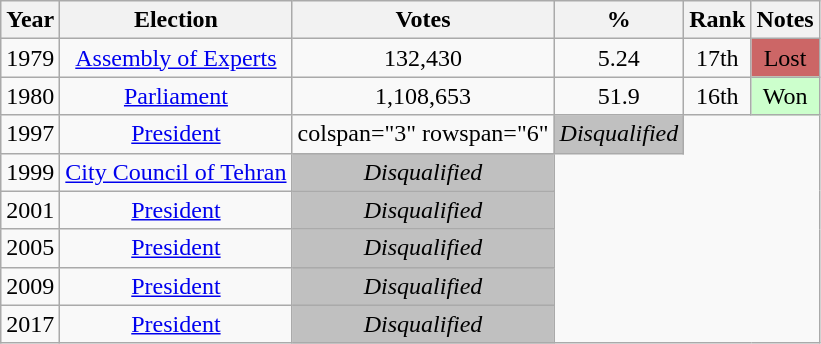<table class="wikitable" style="text-align:center;">
<tr>
<th>Year</th>
<th>Election</th>
<th>Votes</th>
<th>%</th>
<th>Rank</th>
<th>Notes</th>
</tr>
<tr>
<td>1979</td>
<td><a href='#'>Assembly of Experts</a></td>
<td>132,430</td>
<td>5.24</td>
<td>17th</td>
<td style="background-color:#C66">Lost</td>
</tr>
<tr>
<td>1980</td>
<td><a href='#'>Parliament</a></td>
<td>1,108,653</td>
<td>51.9</td>
<td>16th</td>
<td style="background-color:#CCFFCC">Won</td>
</tr>
<tr>
<td>1997</td>
<td><a href='#'>President</a></td>
<td>colspan="3" rowspan="6" </td>
<td style="background-color:#C0C0C0"><em>Disqualified</em></td>
</tr>
<tr>
<td>1999</td>
<td><a href='#'>City Council of Tehran</a></td>
<td style="background-color:#C0C0C0"><em>Disqualified</em></td>
</tr>
<tr>
<td>2001</td>
<td><a href='#'>President</a></td>
<td style="background-color:#C0C0C0"><em>Disqualified</em></td>
</tr>
<tr>
<td>2005</td>
<td><a href='#'>President</a></td>
<td style="background-color:#C0C0C0"><em>Disqualified</em></td>
</tr>
<tr>
<td>2009</td>
<td><a href='#'>President</a></td>
<td style="background-color:#C0C0C0"><em>Disqualified</em></td>
</tr>
<tr>
<td>2017</td>
<td><a href='#'>President</a></td>
<td style="background-color:#C0C0C0"><em>Disqualified</em></td>
</tr>
</table>
